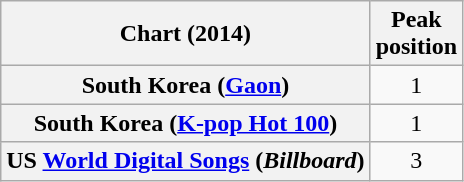<table class="wikitable plainrowheaders sortable">
<tr>
<th>Chart (2014)</th>
<th>Peak<br>position</th>
</tr>
<tr>
<th scope="row">South Korea (<a href='#'>Gaon</a>)</th>
<td align="center">1</td>
</tr>
<tr>
<th scope="row">South Korea (<a href='#'>K-pop Hot 100</a>)</th>
<td align="center">1</td>
</tr>
<tr>
<th scope="row">US <a href='#'>World Digital Songs</a> (<em>Billboard</em>)</th>
<td align="center">3</td>
</tr>
</table>
